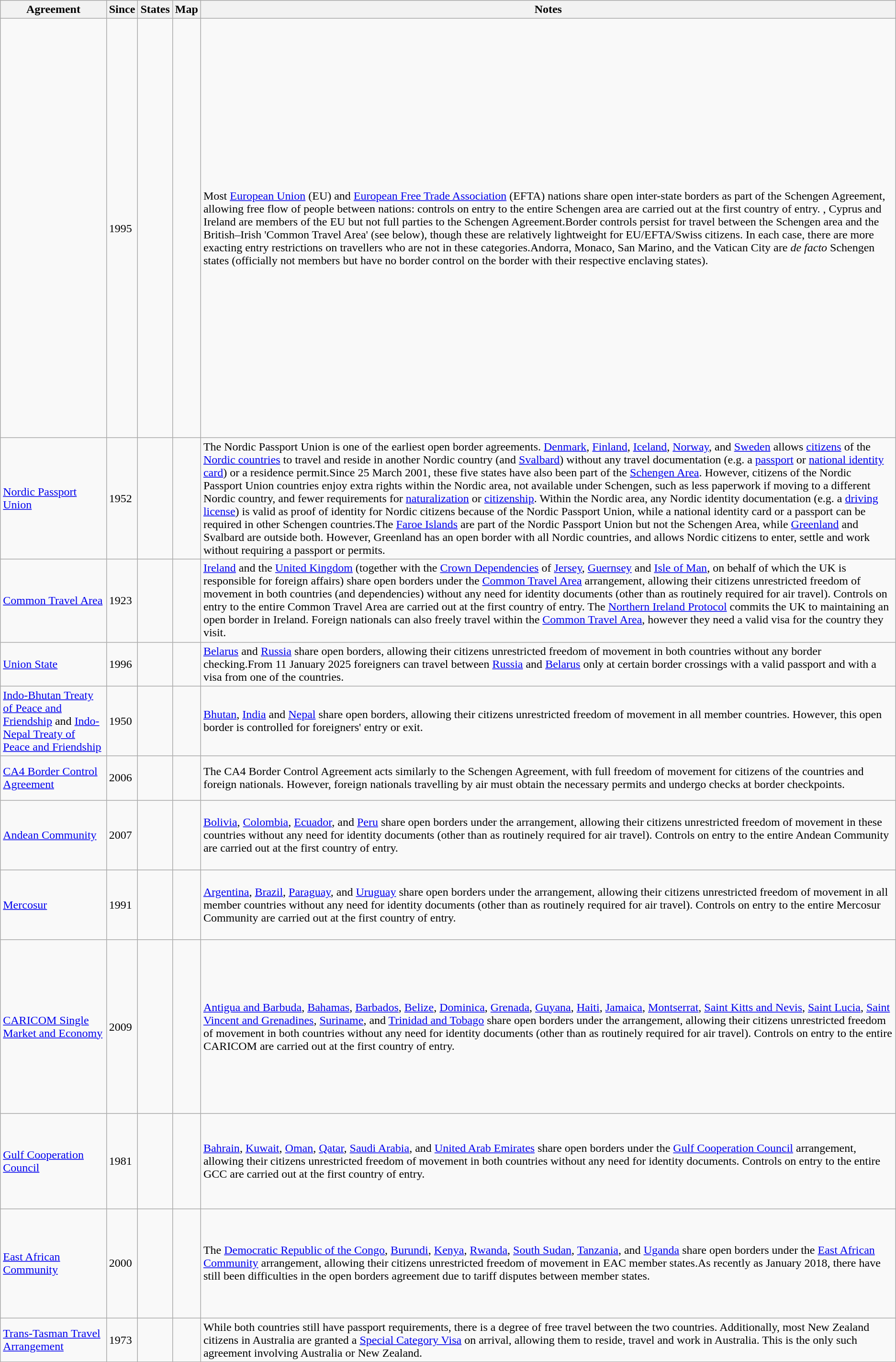<table class="wikitable">
<tr>
<th>Agreement</th>
<th>Since</th>
<th>States</th>
<th>Map</th>
<th>Notes</th>
</tr>
<tr>
<td><br></td>
<td>1995</td>
<td><br>
<br>
<br>
<br>
<br>
<br>
<br>
<br>
<br>
<br>
<br>
<br>
<br>
<br>
<br>
<br>
<br>
<br>


<br>
<br>
<br>
<br>
<br>
<br>
<br>
<br>
<br>
<br>
<br>
<br>
<br>
<br>

</td>
<td></td>
<td>Most <a href='#'>European Union</a> (EU) and <a href='#'>European Free Trade Association</a> (EFTA) nations share open inter-state borders as part of the Schengen Agreement, allowing free flow of people between nations: controls on entry to the entire Schengen area are carried out at the first country of entry. , Cyprus and Ireland are members of the EU but not full parties to the Schengen Agreement.Border controls persist for travel between the Schengen area and the British–Irish 'Common Travel Area' (see below), though these are relatively lightweight for EU/EFTA/Swiss citizens. In each case, there are more exacting entry restrictions on travellers who are not in these categories.Andorra, Monaco, San Marino, and the Vatican City are <em>de facto</em> Schengen states (officially not members but have no border control on the border with their respective enclaving states).</td>
</tr>
<tr>
<td><a href='#'>Nordic Passport Union</a></td>
<td>1952</td>
<td><br>

<br>
<br>


<br>
<br>
</td>
<td></td>
<td>The Nordic Passport Union is one of the earliest open border agreements. <a href='#'>Denmark</a>, <a href='#'>Finland</a>, <a href='#'>Iceland</a>, <a href='#'>Norway</a>, and <a href='#'>Sweden</a> allows <a href='#'>citizens</a> of the <a href='#'>Nordic countries</a> to travel and reside in another Nordic country (and <a href='#'>Svalbard</a>) without any travel documentation (e.g. a <a href='#'>passport</a> or <a href='#'>national identity card</a>) or a residence permit.Since 25 March 2001, these five states have also been part of the <a href='#'>Schengen Area</a>. However, citizens of the Nordic Passport Union countries enjoy extra rights within the Nordic area, not available under Schengen, such as less paperwork if moving to a different Nordic country, and fewer requirements for <a href='#'>naturalization</a> or <a href='#'>citizenship</a>. Within the Nordic area, any Nordic identity documentation (e.g. a <a href='#'>driving license</a>) is valid as proof of identity for Nordic citizens because of the Nordic Passport Union, while a national identity card or a passport can be required in other Schengen countries.The <a href='#'>Faroe Islands</a> are part of the Nordic Passport Union but not the Schengen Area, while <a href='#'>Greenland</a> and Svalbard are outside both. However, Greenland has an open border with all Nordic countries, and allows Nordic citizens to enter, settle and work without requiring a passport or permits.</td>
</tr>
<tr>
<td><a href='#'>Common Travel Area</a></td>
<td>1923</td>
<td><br>

<br>

<br>
</td>
<td></td>
<td><a href='#'>Ireland</a> and the <a href='#'>United Kingdom</a> (together with the <a href='#'>Crown Dependencies</a> of <a href='#'>Jersey</a>, <a href='#'>Guernsey</a> and <a href='#'>Isle of Man</a>, on behalf of which the UK is responsible for foreign affairs) share open borders under the <a href='#'>Common Travel Area</a> arrangement, allowing their citizens unrestricted freedom of movement in both countries (and dependencies) without any need for identity documents (other than as routinely required for air travel). Controls on entry to the entire Common Travel Area are carried out at the first country of entry. The <a href='#'>Northern Ireland Protocol</a> commits the UK to maintaining an open border in Ireland. Foreign nationals can also freely travel within the <a href='#'>Common Travel Area</a>, however they need a valid visa for the country they visit.</td>
</tr>
<tr>
<td><a href='#'>Union State</a></td>
<td>1996</td>
<td><br>




</td>
<td></td>
<td><a href='#'>Belarus</a> and <a href='#'>Russia</a> share open borders, allowing their citizens unrestricted freedom of movement in both countries without any border checking.From 11 January 2025 foreigners can travel between <a href='#'>Russia</a> and <a href='#'>Belarus</a> only at certain border crossings with a valid passport and with a visa from one of the countries.</td>
</tr>
<tr>
<td><a href='#'>Indo-Bhutan Treaty of Peace and Friendship</a> and <a href='#'>Indo-Nepal Treaty of Peace and Friendship</a></td>
<td>1950</td>
<td><br>

<br>
<br>

</td>
<td></td>
<td><a href='#'>Bhutan</a>, <a href='#'>India</a> and <a href='#'>Nepal</a> share open borders, allowing their citizens unrestricted freedom of movement in all member countries. However, this open border is controlled for foreigners' entry or exit.</td>
</tr>
<tr>
<td><a href='#'>CA4 Border Control Agreement</a></td>
<td>2006</td>
<td><br>
<br>


<br>

</td>
<td></td>
<td>The CA4 Border Control Agreement acts similarly to the Schengen Agreement, with full freedom of movement for citizens of the countries and foreign nationals. However, foreign nationals travelling by air must obtain the necessary permits and undergo checks at border checkpoints.</td>
</tr>
<tr>
<td><a href='#'>Andean Community</a></td>
<td>2007</td>
<td><br>

<br>
<br>

<br>
<br>
</td>
<td></td>
<td><a href='#'>Bolivia</a>, <a href='#'>Colombia</a>, <a href='#'>Ecuador</a>, and  <a href='#'>Peru</a> share open borders under the arrangement, allowing their citizens unrestricted freedom of movement in these countries  without any need for identity documents (other than as routinely required for air travel). Controls on entry to the entire Andean Community  are carried out at the first country of entry.</td>
</tr>
<tr>
<td><a href='#'>Mercosur</a></td>
<td>1991</td>
<td><br>

<br>
<br>

<br>
<br>
</td>
<td></td>
<td><a href='#'>Argentina</a>, <a href='#'>Brazil</a>, <a href='#'>Paraguay</a>, and <a href='#'>Uruguay</a> share open borders under the arrangement, allowing their citizens unrestricted freedom of movement in all member countries  without any need for identity documents (other than as routinely required for air travel). Controls on entry to the entire Mercosur Community  are carried out at the first country of entry.</td>
</tr>
<tr>
<td><a href='#'>CARICOM Single Market and Economy</a></td>
<td>2009</td>
<td><br>

<br>
<br>
<br>
<br>
<br>
<br>
<br>
<br>

<br>
<br>
<br>
<br>
</td>
<td></td>
<td><a href='#'>Antigua and Barbuda</a>, <a href='#'>Bahamas</a>, <a href='#'>Barbados</a>, <a href='#'>Belize</a>, <a href='#'>Dominica</a>, <a href='#'>Grenada</a>, <a href='#'>Guyana</a>, <a href='#'>Haiti</a>, <a href='#'>Jamaica</a>, <a href='#'>Montserrat</a>, <a href='#'>Saint Kitts and Nevis</a>, <a href='#'>Saint Lucia</a>, <a href='#'>Saint Vincent and Grenadines</a>, <a href='#'>Suriname</a>, and <a href='#'>Trinidad and Tobago</a> share open borders under the arrangement, allowing their citizens unrestricted freedom of movement in both countries  without any need for identity documents (other than as routinely required for air travel). Controls on entry to the entire CARICOM are carried out at the first country of entry.</td>
</tr>
<tr>
<td><a href='#'>Gulf Cooperation Council</a></td>
<td>1981</td>
<td><br>

<br>
<br>
<br>

<br>
<br>
<br>
</td>
<td></td>
<td><a href='#'>Bahrain</a>, <a href='#'>Kuwait</a>, <a href='#'>Oman</a>, <a href='#'>Qatar</a>, <a href='#'>Saudi Arabia</a>, and <a href='#'>United Arab Emirates</a> share open borders under the <a href='#'>Gulf Cooperation Council</a> arrangement, allowing their citizens unrestricted freedom of movement in both countries  without any need for identity documents. Controls on entry to the entire GCC are carried out at the first country of entry.</td>
</tr>
<tr>
<td><a href='#'>East African Community</a></td>
<td>2000</td>
<td><br>

<br>
<br>
<br>
<br>

<br>
<br>
<br>
</td>
<td></td>
<td>The <a href='#'>Democratic Republic of the Congo</a>, <a href='#'>Burundi</a>, <a href='#'>Kenya</a>, <a href='#'>Rwanda</a>, <a href='#'>South Sudan</a>, <a href='#'>Tanzania</a>, and <a href='#'>Uganda</a> share open borders under the <a href='#'>East African Community</a> arrangement, allowing their citizens unrestricted freedom of movement in EAC member states.As recently as January 2018, there have still been difficulties in the open borders agreement due to tariff disputes between member states.</td>
</tr>
<tr>
<td><a href='#'>Trans-Tasman Travel Arrangement</a></td>
<td>1973</td>
<td><br>

<br>

</td>
<td></td>
<td>While both countries still have passport requirements, there is a degree of free travel between the two countries. Additionally, most New Zealand citizens in Australia are granted a <a href='#'>Special Category Visa</a> on arrival, allowing them to reside, travel and work in Australia. This is the only such agreement involving Australia or New Zealand.</td>
</tr>
</table>
